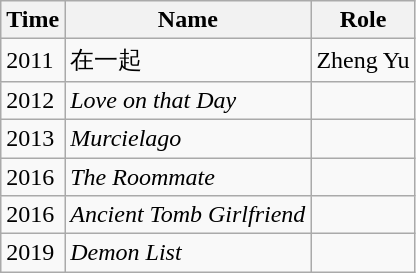<table class="wikitable">
<tr>
<th>Time</th>
<th>Name</th>
<th>Role</th>
</tr>
<tr>
<td>2011</td>
<td>在一起</td>
<td>Zheng Yu</td>
</tr>
<tr>
<td>2012</td>
<td><em>Love on that Day</em></td>
<td></td>
</tr>
<tr>
<td>2013</td>
<td><em>Murcielago</em></td>
<td></td>
</tr>
<tr>
<td>2016</td>
<td><em>The Roommate</em></td>
<td></td>
</tr>
<tr>
<td>2016</td>
<td><em>Ancient Tomb Girlfriend</em></td>
<td></td>
</tr>
<tr>
<td>2019</td>
<td><em>Demon List</em></td>
<td></td>
</tr>
</table>
